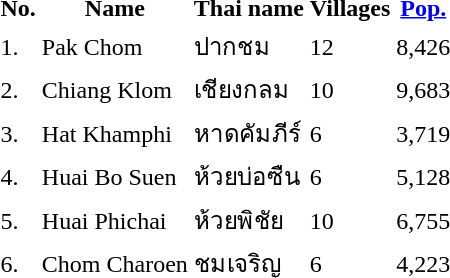<table>
<tr>
<th>No.</th>
<th>Name</th>
<th>Thai name</th>
<th>Villages</th>
<th><a href='#'>Pop.</a></th>
</tr>
<tr>
<td>1.</td>
<td>Pak Chom</td>
<td>ปากชม</td>
<td>12</td>
<td>8,426</td>
<td></td>
</tr>
<tr>
<td>2.</td>
<td>Chiang Klom</td>
<td>เชียงกลม</td>
<td>10</td>
<td>9,683</td>
<td></td>
</tr>
<tr>
<td>3.</td>
<td>Hat Khamphi</td>
<td>หาดคัมภีร์</td>
<td>6</td>
<td>3,719</td>
<td></td>
</tr>
<tr>
<td>4.</td>
<td>Huai Bo Suen</td>
<td>ห้วยบ่อซืน</td>
<td>6</td>
<td>5,128</td>
<td></td>
</tr>
<tr>
<td>5.</td>
<td>Huai Phichai</td>
<td>ห้วยพิชัย</td>
<td>10</td>
<td>6,755</td>
<td></td>
</tr>
<tr>
<td>6.</td>
<td>Chom Charoen</td>
<td>ชมเจริญ</td>
<td>6</td>
<td>4,223</td>
<td></td>
</tr>
</table>
